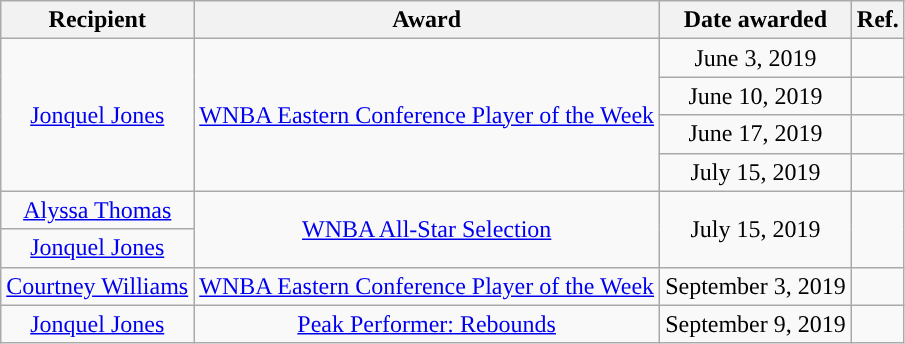<table class="wikitable sortable sortable" style="text-align: center">
<tr>
<th>Recipient</th>
<th>Award</th>
<th>Date awarded</th>
<th>Ref.</th>
</tr>
<tr>
<td rowspan=4><a href='#'>Jonquel Jones</a></td>
<td rowspan=4><a href='#'>WNBA Eastern Conference Player of the Week</a></td>
<td>June 3, 2019</td>
<td></td>
</tr>
<tr>
<td>June 10, 2019</td>
<td></td>
</tr>
<tr>
<td>June 17, 2019</td>
<td></td>
</tr>
<tr>
<td>July 15, 2019</td>
<td></td>
</tr>
<tr>
<td><a href='#'>Alyssa Thomas</a></td>
<td rowspan=2><a href='#'>WNBA All-Star Selection</a></td>
<td rowspan=2>July 15, 2019</td>
<td rowspan=2></td>
</tr>
<tr>
<td><a href='#'>Jonquel Jones</a></td>
</tr>
<tr>
<td><a href='#'>Courtney Williams</a></td>
<td><a href='#'>WNBA Eastern Conference Player of the Week</a></td>
<td>September 3, 2019</td>
<td></td>
</tr>
<tr>
<td><a href='#'>Jonquel Jones</a></td>
<td><a href='#'>Peak Performer: Rebounds</a></td>
<td>September 9, 2019</td>
<td></td>
</tr>
</table>
